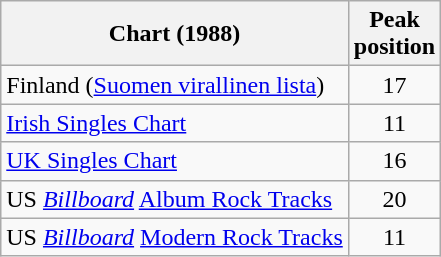<table class="wikitable sortable">
<tr>
<th>Chart (1988)</th>
<th>Peak<br>position</th>
</tr>
<tr>
<td>Finland (<a href='#'>Suomen virallinen lista</a>)</td>
<td style="text-align:center;">17</td>
</tr>
<tr>
<td><a href='#'>Irish Singles Chart</a></td>
<td style="text-align:center;">11</td>
</tr>
<tr>
<td><a href='#'>UK Singles Chart</a></td>
<td style="text-align:center;">16</td>
</tr>
<tr>
<td>US <em><a href='#'>Billboard</a></em> <a href='#'>Album Rock Tracks</a></td>
<td style="text-align:center;">20</td>
</tr>
<tr>
<td>US <em><a href='#'>Billboard</a></em> <a href='#'>Modern Rock Tracks</a></td>
<td style="text-align:center;">11</td>
</tr>
</table>
